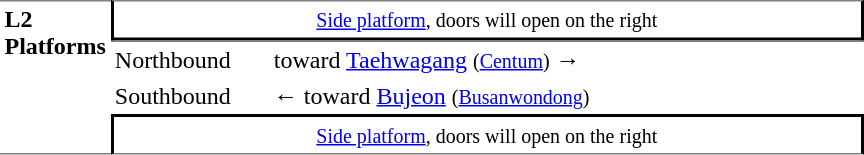<table table border=0 cellspacing=0 cellpadding=3>
<tr>
<td style="border-top:solid 1px gray;border-bottom:solid 1px gray;" width=50 rowspan=10 valign=top><strong>L2<br>Platforms</strong></td>
<td style="border-top:solid 1px gray;border-right:solid 2px black;border-left:solid 2px black;border-bottom:solid 2px black;text-align:center;" colspan=2><small><a href='#'>Side platform</a>, doors will open on the right</small></td>
</tr>
<tr>
<td style="border-bottom:solid 0px gray;border-top:solid 1px gray;" width=100>Northbound</td>
<td style="border-bottom:solid 0px gray;border-top:solid 1px gray;" width=390>  toward <a href='#'>Taehwagang</a> <small>(<a href='#'>Centum</a>)</small> →</td>
</tr>
<tr>
<td>Southbound</td>
<td>←  toward <a href='#'>Bujeon</a> <small>(<a href='#'>Busanwondong</a>)</small></td>
</tr>
<tr>
<td style="border-top:solid 2px black;border-right:solid 2px black;border-left:solid 2px black;border-bottom:solid 1px gray;text-align:center;" colspan=2><small><a href='#'>Side platform</a>, doors will open on the right</small></td>
</tr>
</table>
